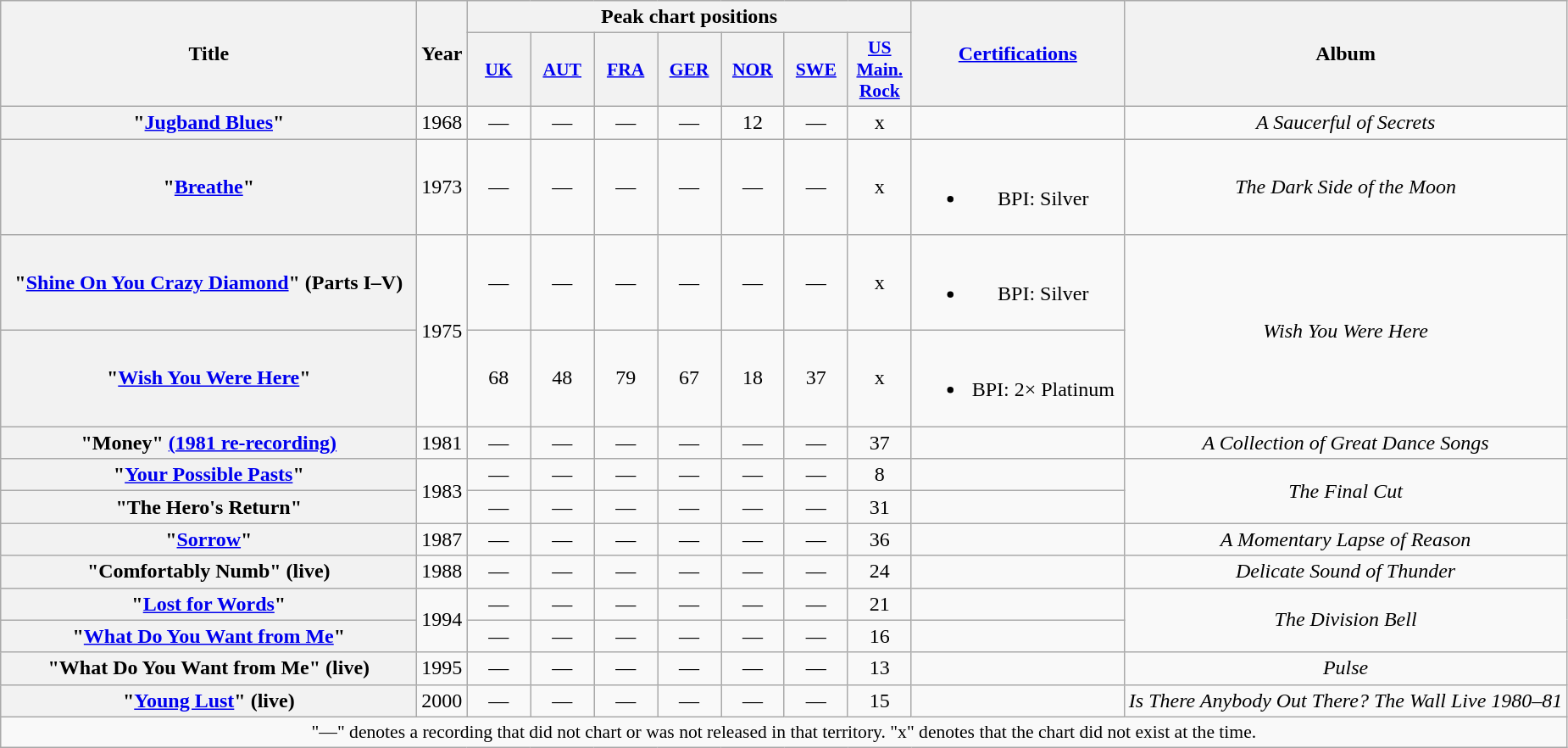<table class="wikitable plainrowheaders" style="text-align:center;">
<tr>
<th scope="col" rowspan="2" style="width:20em;">Title</th>
<th scope="col" rowspan="2">Year</th>
<th scope="col" colspan="7">Peak chart positions</th>
<th scope="col" rowspan="2" style="width:10em;"><a href='#'>Certifications</a></th>
<th scope="col" rowspan="2">Album</th>
</tr>
<tr>
<th scope="col" style="width:3em;font-size:90%;"><a href='#'>UK</a><br></th>
<th scope="col" style="width:3em;font-size:90%;"><a href='#'>AUT</a><br></th>
<th scope="col" style="width:3em;font-size:90%;"><a href='#'>FRA</a><br></th>
<th scope="col" style="width:3em;font-size:90%;"><a href='#'>GER</a><br></th>
<th scope="col" style="width:3em;font-size:90%;"><a href='#'>NOR</a><br></th>
<th scope="col" style="width:3em;font-size:90%;"><a href='#'>SWE</a><br></th>
<th scope="col" style="width:3em;font-size:90%;"><a href='#'>US<br>Main.<br>Rock</a><br></th>
</tr>
<tr>
<th scope="row">"<a href='#'>Jugband Blues</a>"</th>
<td>1968</td>
<td>—</td>
<td>—</td>
<td>—</td>
<td>—</td>
<td>12</td>
<td>—</td>
<td>x</td>
<td></td>
<td><em>A Saucerful of Secrets</em></td>
</tr>
<tr>
<th scope="row">"<a href='#'>Breathe</a>"</th>
<td>1973</td>
<td>—</td>
<td>—</td>
<td>—</td>
<td>—</td>
<td>—</td>
<td>—</td>
<td>x</td>
<td><br><ul><li>BPI: Silver</li></ul></td>
<td><em>The Dark Side of the Moon</em></td>
</tr>
<tr>
<th scope="row">"<a href='#'>Shine On You Crazy Diamond</a>" (Parts I–V)</th>
<td rowspan=2>1975</td>
<td>—</td>
<td>—</td>
<td>—</td>
<td>—</td>
<td>—</td>
<td>—</td>
<td>x</td>
<td><br><ul><li>BPI: Silver</li></ul></td>
<td rowspan=2><em>Wish You Were Here</em></td>
</tr>
<tr>
<th scope="row">"<a href='#'>Wish You Were Here</a>"</th>
<td>68</td>
<td>48</td>
<td>79</td>
<td>67</td>
<td>18</td>
<td>37</td>
<td>x</td>
<td><br><ul><li>BPI: 2× Platinum</li></ul></td>
</tr>
<tr>
<th scope="row">"Money" <a href='#'>(1981 re-recording)</a></th>
<td>1981</td>
<td>—</td>
<td>—</td>
<td>—</td>
<td>—</td>
<td>—</td>
<td>—</td>
<td>37</td>
<td></td>
<td><em>A Collection of Great Dance Songs</em></td>
</tr>
<tr>
<th scope="row">"<a href='#'>Your Possible Pasts</a>"</th>
<td rowspan="2">1983</td>
<td>—</td>
<td>—</td>
<td>—</td>
<td>—</td>
<td>—</td>
<td>—</td>
<td>8</td>
<td></td>
<td rowspan="2"><em>The Final Cut</em></td>
</tr>
<tr>
<th scope="row">"The Hero's Return"</th>
<td>—</td>
<td>—</td>
<td>—</td>
<td>—</td>
<td>—</td>
<td>—</td>
<td>31</td>
<td></td>
</tr>
<tr>
<th scope="row">"<a href='#'>Sorrow</a>"</th>
<td>1987</td>
<td>—</td>
<td>—</td>
<td>—</td>
<td>—</td>
<td>—</td>
<td>—</td>
<td>36</td>
<td></td>
<td><em>A Momentary Lapse of Reason</em></td>
</tr>
<tr>
<th scope="row">"Comfortably Numb" (live)</th>
<td>1988</td>
<td>—</td>
<td>—</td>
<td>—</td>
<td>—</td>
<td>—</td>
<td>—</td>
<td>24</td>
<td></td>
<td><em>Delicate Sound of Thunder</em></td>
</tr>
<tr>
<th scope="row">"<a href='#'>Lost for Words</a>"</th>
<td rowspan="2">1994</td>
<td>—</td>
<td>—</td>
<td>—</td>
<td>—</td>
<td>—</td>
<td>—</td>
<td>21</td>
<td></td>
<td rowspan="2"><em>The Division Bell</em></td>
</tr>
<tr>
<th scope="row">"<a href='#'>What Do You Want from Me</a>"</th>
<td>—</td>
<td>—</td>
<td>—</td>
<td>—</td>
<td>—</td>
<td>—</td>
<td>16</td>
<td></td>
</tr>
<tr>
<th scope="row">"What Do You Want from Me" (live)</th>
<td>1995</td>
<td>—</td>
<td>—</td>
<td>—</td>
<td>—</td>
<td>—</td>
<td>—</td>
<td>13</td>
<td></td>
<td><em>Pulse</em></td>
</tr>
<tr>
<th scope="row">"<a href='#'>Young Lust</a>" (live)</th>
<td>2000</td>
<td>—</td>
<td>—</td>
<td>—</td>
<td>—</td>
<td>—</td>
<td>—</td>
<td>15</td>
<td></td>
<td><em>Is There Anybody Out There? The Wall Live 1980–81</em></td>
</tr>
<tr>
<td colspan="15" style="font-size:90%">"—" denotes a recording that did not chart or was not released in that territory. "x" denotes that the chart did not exist at the time.</td>
</tr>
</table>
